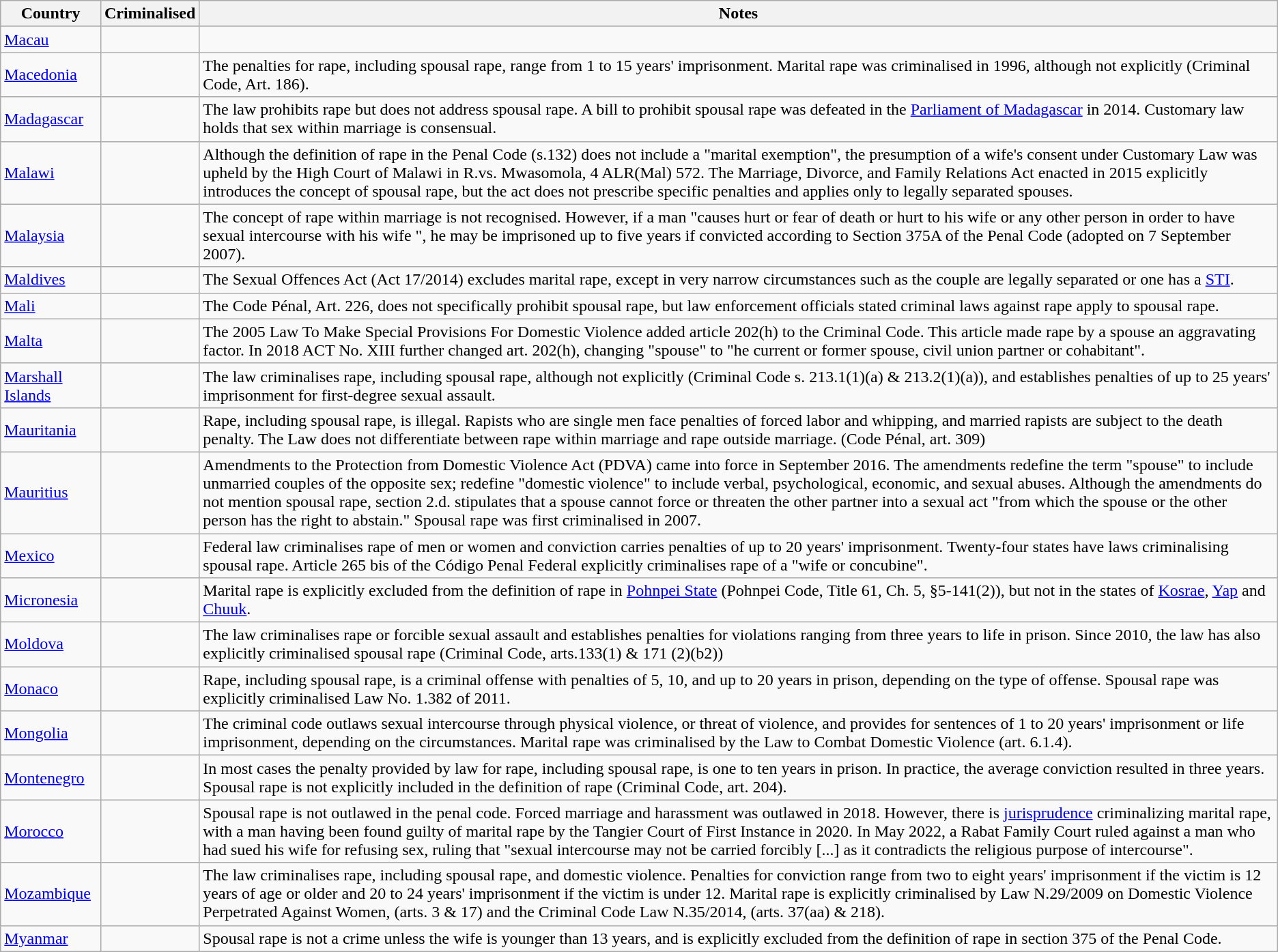<table class="wikitable sortable mw-collapsible">
<tr>
<th>Country</th>
<th>Criminalised</th>
<th ! class="unsortable">Notes</th>
</tr>
<tr>
<td><a href='#'>Macau</a></td>
<td></td>
<td></td>
</tr>
<tr>
<td><a href='#'>Macedonia</a></td>
<td></td>
<td>The penalties for rape, including spousal rape, range from 1 to 15 years' imprisonment. Marital rape was criminalised in 1996, although not explicitly (Criminal Code, Art. 186).</td>
</tr>
<tr>
<td><a href='#'>Madagascar</a></td>
<td></td>
<td>The law prohibits rape but does not address spousal rape. A bill to prohibit spousal rape was defeated in the <a href='#'>Parliament of Madagascar</a> in 2014. Customary law holds that sex within marriage is consensual.</td>
</tr>
<tr>
<td><a href='#'>Malawi</a></td>
<td></td>
<td>Although the definition of rape in the Penal Code (s.132) does not include a "marital exemption", the presumption of a wife's consent under Customary Law was upheld by the High Court of Malawi in R.vs. Mwasomola, 4 ALR(Mal) 572. The Marriage, Divorce, and Family Relations Act enacted in 2015 explicitly introduces the concept of spousal rape, but the act does not prescribe specific penalties and applies only to legally separated spouses.</td>
</tr>
<tr>
<td><a href='#'>Malaysia</a></td>
<td></td>
<td>The concept of rape within marriage is not recognised. However, if a man "causes hurt or fear of death or hurt to his wife or any other person in order to have sexual intercourse with his wife ", he may be imprisoned up to five years if convicted according to Section 375A of the Penal Code (adopted on 7 September 2007).</td>
</tr>
<tr>
<td><a href='#'>Maldives</a></td>
<td></td>
<td>The Sexual Offences Act (Act 17/2014) excludes marital rape, except in very narrow circumstances such as the couple are legally separated or one has a <a href='#'>STI</a>.</td>
</tr>
<tr>
<td><a href='#'>Mali</a></td>
<td></td>
<td>The Code Pénal, Art. 226, does not specifically prohibit spousal rape, but law enforcement officials stated criminal laws against rape apply to spousal rape.</td>
</tr>
<tr>
<td><a href='#'>Malta</a></td>
<td></td>
<td>The 2005 Law To Make Special Provisions For Domestic Violence added article 202(h) to the Criminal Code. This article made rape by a spouse an aggravating factor. In 2018 ACT No. XIII further changed art. 202(h), changing "spouse" to "he current or former spouse, civil union partner or cohabitant".</td>
</tr>
<tr>
<td><a href='#'>Marshall Islands</a></td>
<td></td>
<td>The law criminalises rape, including spousal rape, although not explicitly (Criminal Code s. 213.1(1)(a) & 213.2(1)(a)), and establishes penalties of up to 25 years' imprisonment for first-degree sexual assault.</td>
</tr>
<tr>
<td><a href='#'>Mauritania</a></td>
<td></td>
<td>Rape, including spousal rape, is illegal. Rapists who are single men face penalties of forced labor and whipping, and married rapists are subject to the death penalty. The Law does not differentiate between rape within marriage and rape outside marriage. (Code Pénal, art. 309)</td>
</tr>
<tr>
<td><a href='#'>Mauritius</a></td>
<td></td>
<td>Amendments to the Protection from Domestic Violence Act (PDVA) came into force in September 2016. The amendments redefine the term "spouse" to include unmarried couples of the opposite sex; redefine "domestic violence" to include verbal, psychological, economic, and sexual abuses. Although the amendments do not mention spousal rape, section 2.d. stipulates that a spouse cannot force or threaten the other partner into a sexual act "from which the spouse or the other person has the right to abstain." Spousal rape was first criminalised in 2007.</td>
</tr>
<tr>
<td><a href='#'>Mexico</a></td>
<td></td>
<td>Federal law criminalises rape of men or women and conviction carries penalties of up to 20 years' imprisonment. Twenty-four states have laws criminalising spousal rape. Article 265 bis of the Código Penal Federal explicitly criminalises rape of a "wife or concubine".</td>
</tr>
<tr>
<td><a href='#'>Micronesia</a></td>
<td></td>
<td>Marital rape is explicitly excluded from the definition of rape in <a href='#'>Pohnpei State</a> (Pohnpei Code, Title 61, Ch. 5, §5-141(2)), but not in the states of <a href='#'>Kosrae</a>, <a href='#'>Yap</a> and <a href='#'>Chuuk</a>.</td>
</tr>
<tr>
<td><a href='#'>Moldova</a></td>
<td></td>
<td>The law criminalises rape or forcible sexual assault and establishes penalties for violations ranging from three years to life in prison. Since 2010, the law has also explicitly criminalised spousal rape (Criminal Code, arts.133(1) & 171 (2)(b2))</td>
</tr>
<tr>
<td><a href='#'>Monaco</a></td>
<td></td>
<td>Rape, including spousal rape, is a criminal offense with penalties of 5, 10, and up to 20 years in prison, depending on the type of offense. Spousal rape was explicitly criminalised Law No. 1.382 of 2011.</td>
</tr>
<tr>
<td><a href='#'>Mongolia</a></td>
<td></td>
<td>The criminal code outlaws sexual intercourse through physical violence, or threat of violence, and provides for sentences of 1 to 20 years' imprisonment or life imprisonment, depending on the circumstances. Marital rape was criminalised by the Law to Combat Domestic Violence (art. 6.1.4).</td>
</tr>
<tr>
<td><a href='#'>Montenegro</a></td>
<td></td>
<td>In most cases the penalty provided by law for rape, including spousal rape, is one to ten years in prison. In practice, the average conviction resulted in three years. Spousal rape is not explicitly included in the definition of rape (Criminal Code, art. 204).</td>
</tr>
<tr>
<td><a href='#'>Morocco</a></td>
<td></td>
<td>Spousal rape is not outlawed in the penal code. Forced marriage and harassment was outlawed in 2018. However, there is <a href='#'>jurisprudence</a> criminalizing marital rape, with a man having been found guilty of marital rape by the Tangier Court of First Instance in 2020. In May 2022, a Rabat Family Court ruled against a man who had sued his wife for refusing sex, ruling that "sexual intercourse may not be carried forcibly [...] as it contradicts the religious purpose of intercourse".</td>
</tr>
<tr>
<td><a href='#'>Mozambique</a></td>
<td></td>
<td>The law criminalises rape, including spousal rape, and domestic violence. Penalties for conviction range from two to eight years' imprisonment if the victim is 12 years of age or older and 20 to 24 years' imprisonment if the victim is under 12. Marital rape is explicitly criminalised by Law N.29/2009 on Domestic Violence Perpetrated Against Women, (arts. 3 & 17) and the Criminal Code Law N.35/2014, (arts. 37(aa) & 218).</td>
</tr>
<tr>
<td><a href='#'>Myanmar</a></td>
<td></td>
<td>Spousal rape is not a crime unless the wife is younger than 13 years, and is explicitly excluded from the definition of rape in section 375 of the Penal Code.</td>
</tr>
</table>
